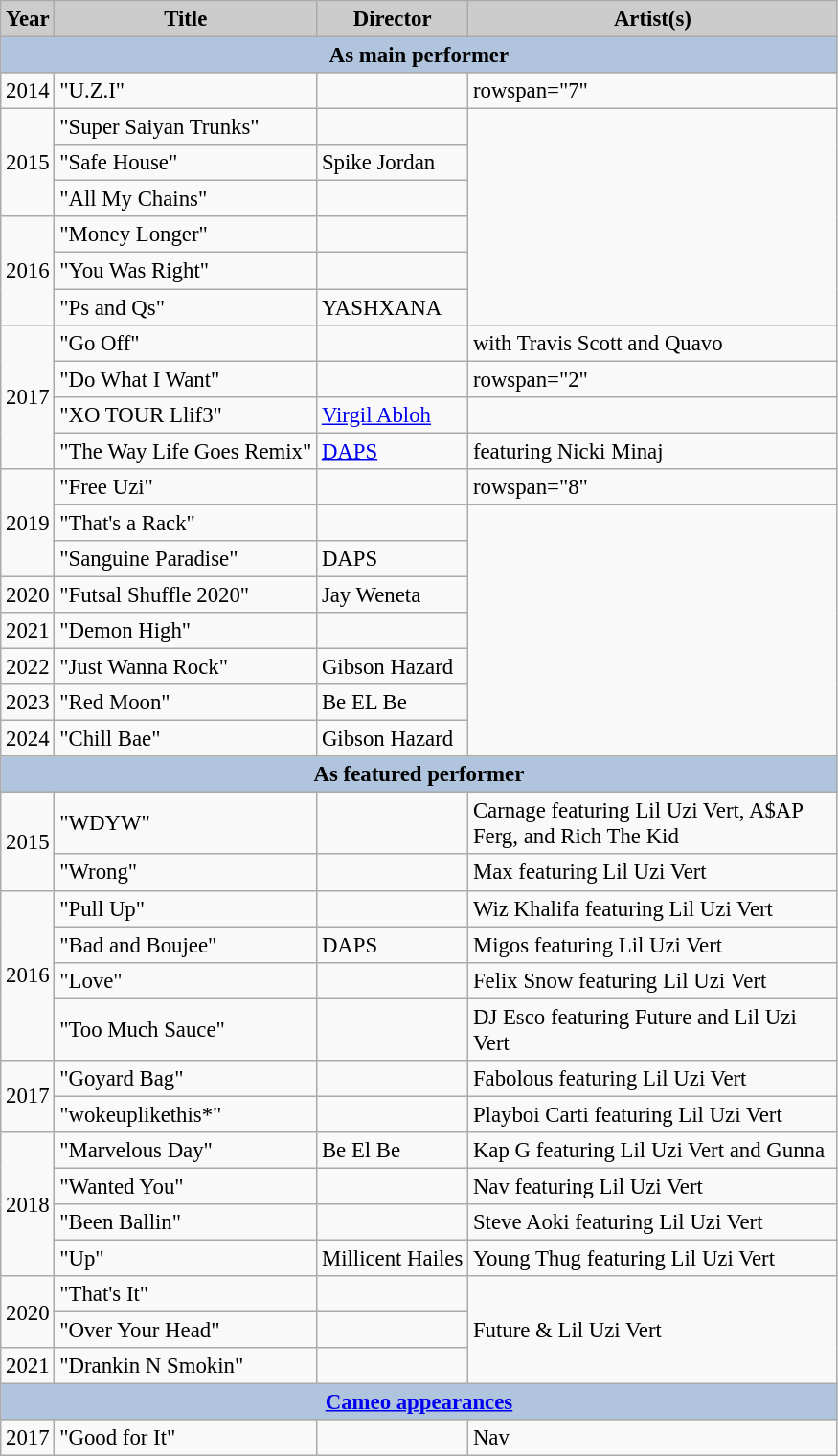<table class="wikitable" style="font-size:95%">
<tr>
<th style="background:#ccc;">Year</th>
<th style="background:#ccc;">Title</th>
<th style="background:#ccc;">Director</th>
<th style="background:#ccc;width:250px">Artist(s)</th>
</tr>
<tr style="text-align:center;">
<th colspan="4" style="background:#B0C4DE;">As main performer</th>
</tr>
<tr>
<td style="text-align:center;">2014</td>
<td>"U.Z.I"</td>
<td></td>
<td>rowspan="7" </td>
</tr>
<tr>
<td rowspan="3" style="text-align:center;">2015</td>
<td>"Super Saiyan Trunks"</td>
<td></td>
</tr>
<tr>
<td>"Safe House"</td>
<td>Spike Jordan</td>
</tr>
<tr>
<td>"All My Chains"</td>
<td></td>
</tr>
<tr>
<td rowspan="3" style="text-align:center;">2016</td>
<td>"Money Longer"</td>
<td></td>
</tr>
<tr>
<td>"You Was Right"</td>
<td></td>
</tr>
<tr>
<td>"Ps and Qs"</td>
<td>YASHXANA</td>
</tr>
<tr>
<td rowspan="4" style="text-align:center;">2017</td>
<td>"Go Off"</td>
<td></td>
<td>with Travis Scott and Quavo</td>
</tr>
<tr>
<td>"Do What I Want"</td>
<td></td>
<td>rowspan="2" </td>
</tr>
<tr>
<td>"XO TOUR Llif3"</td>
<td><a href='#'>Virgil Abloh</a></td>
</tr>
<tr>
<td>"The Way Life Goes Remix"</td>
<td><a href='#'>DAPS</a></td>
<td>featuring Nicki Minaj</td>
</tr>
<tr>
<td rowspan="3" style="text-align:center;">2019</td>
<td>"Free Uzi"</td>
<td></td>
<td>rowspan="8" </td>
</tr>
<tr>
<td>"That's a Rack"</td>
<td></td>
</tr>
<tr>
<td>"Sanguine Paradise"</td>
<td>DAPS</td>
</tr>
<tr>
<td rowspan="1" style="text-align:center;">2020</td>
<td>"Futsal Shuffle 2020"</td>
<td>Jay Weneta</td>
</tr>
<tr>
<td>2021</td>
<td>"Demon High"</td>
<td></td>
</tr>
<tr>
<td>2022</td>
<td>"Just Wanna Rock"</td>
<td>Gibson Hazard</td>
</tr>
<tr>
<td>2023</td>
<td>"Red Moon"</td>
<td>Be EL Be</td>
</tr>
<tr>
<td>2024</td>
<td>"Chill Bae"</td>
<td>Gibson Hazard</td>
</tr>
<tr>
<th colspan="4" style="background:#B0C4DE;">As featured performer</th>
</tr>
<tr>
<td rowspan="2" style="text-align:center;">2015</td>
<td>"WDYW"</td>
<td></td>
<td>Carnage featuring Lil Uzi Vert, A$AP Ferg, and Rich The Kid</td>
</tr>
<tr>
<td>"Wrong"</td>
<td></td>
<td>Max featuring Lil Uzi Vert</td>
</tr>
<tr>
<td rowspan="4" style="text-align:center;">2016</td>
<td>"Pull Up"</td>
<td></td>
<td>Wiz Khalifa featuring Lil Uzi Vert</td>
</tr>
<tr>
<td>"Bad and Boujee"</td>
<td>DAPS</td>
<td>Migos featuring Lil Uzi Vert</td>
</tr>
<tr>
<td>"Love"</td>
<td></td>
<td>Felix Snow featuring Lil Uzi Vert</td>
</tr>
<tr>
<td>"Too Much Sauce"</td>
<td></td>
<td>DJ Esco featuring Future and Lil Uzi Vert</td>
</tr>
<tr>
<td rowspan="2" style="text-align:center;">2017</td>
<td>"Goyard Bag"</td>
<td></td>
<td>Fabolous featuring Lil Uzi Vert</td>
</tr>
<tr>
<td>"wokeuplikethis*"</td>
<td></td>
<td>Playboi Carti featuring Lil Uzi Vert</td>
</tr>
<tr>
<td rowspan="4" style="text-align:center;">2018</td>
<td>"Marvelous Day"</td>
<td>Be El Be</td>
<td>Kap G featuring Lil Uzi Vert and Gunna</td>
</tr>
<tr>
<td>"Wanted You"</td>
<td></td>
<td>Nav featuring Lil Uzi Vert</td>
</tr>
<tr>
<td>"Been Ballin"</td>
<td></td>
<td>Steve Aoki featuring Lil Uzi Vert</td>
</tr>
<tr>
<td>"Up"</td>
<td>Millicent Hailes</td>
<td>Young Thug featuring Lil Uzi Vert</td>
</tr>
<tr>
<td rowspan="2">2020</td>
<td>"That's It"</td>
<td></td>
<td rowspan="3">Future & Lil Uzi Vert</td>
</tr>
<tr>
<td>"Over Your Head"</td>
<td></td>
</tr>
<tr>
<td>2021</td>
<td>"Drankin N Smokin"</td>
<td></td>
</tr>
<tr>
<th colspan="4" style="background:#B0C4DE;"><a href='#'>Cameo appearances</a></th>
</tr>
<tr>
<td style="text-align:center;">2017</td>
<td>"Good for It"</td>
<td></td>
<td>Nav</td>
</tr>
</table>
